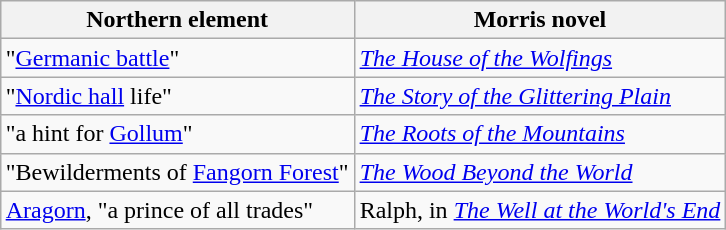<table class="wikitable" style="margin: 1em auto;">
<tr>
<th>Northern element</th>
<th>Morris novel</th>
</tr>
<tr>
<td>"<a href='#'>Germanic battle</a>"</td>
<td><em><a href='#'>The House of the Wolfings</a></em></td>
</tr>
<tr>
<td>"<a href='#'>Nordic hall</a> life"</td>
<td><em><a href='#'>The Story of the Glittering Plain</a></em></td>
</tr>
<tr>
<td>"a hint for <a href='#'>Gollum</a>"</td>
<td><em><a href='#'>The Roots of the Mountains</a></em></td>
</tr>
<tr>
<td>"Bewilderments of <a href='#'>Fangorn Forest</a>"</td>
<td><em><a href='#'>The Wood Beyond the World</a></em></td>
</tr>
<tr>
<td><a href='#'>Aragorn</a>, "a prince of all trades"</td>
<td>Ralph, in <em><a href='#'>The Well at the World's End</a></em></td>
</tr>
</table>
